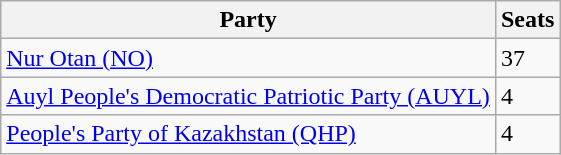<table class="wikitable">
<tr>
<th>Party</th>
<th>Seats</th>
</tr>
<tr>
<td><a href='#'>Nur Otan (NO)</a></td>
<td>37</td>
</tr>
<tr>
<td><a href='#'>Auyl People's Democratic Patriotic Party (AUYL)</a></td>
<td>4</td>
</tr>
<tr>
<td><a href='#'>People's Party of Kazakhstan (QHP)</a></td>
<td>4</td>
</tr>
</table>
